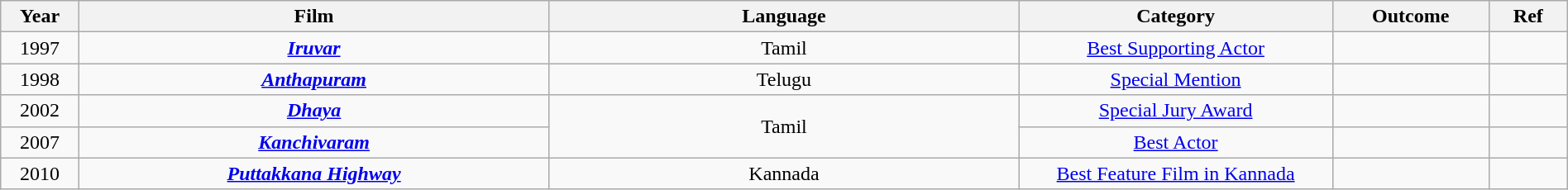<table class="wikitable" style="width:100%;">
<tr>
<th width=5%>Year</th>
<th style="width:30%;">Film</th>
<th style="width:30%;">Language</th>
<th style="width:20%;">Category</th>
<th style="width:10%;">Outcome</th>
<th style="width:5%;">Ref</th>
</tr>
<tr>
<td style="text-align:center;">1997</td>
<td style="text-align:center;"><strong><em><a href='#'>Iruvar</a></em></strong></td>
<td style="text-align:center;">Tamil</td>
<td style="text-align:center;"><a href='#'>Best Supporting Actor</a></td>
<td></td>
<td></td>
</tr>
<tr>
<td style="text-align:center;">1998</td>
<td style="text-align:center;"><strong><em><a href='#'>Anthapuram</a></em></strong></td>
<td style="text-align:center;">Telugu</td>
<td style="text-align:center;"><a href='#'>Special Mention</a></td>
<td></td>
<td></td>
</tr>
<tr>
<td style="text-align:center;">2002</td>
<td style="text-align:center;"><strong><em><a href='#'>Dhaya</a></em></strong></td>
<td rowspan="2" style="text-align:center;">Tamil</td>
<td style="text-align:center;"><a href='#'>Special Jury Award</a></td>
<td></td>
<td></td>
</tr>
<tr>
<td style="text-align:center;">2007</td>
<td style="text-align:center;"><strong><em><a href='#'>Kanchivaram</a></em></strong></td>
<td style="text-align:center;"><a href='#'>Best Actor</a></td>
<td></td>
<td></td>
</tr>
<tr>
<td style="text-align:center;">2010</td>
<td style="text-align:center;"><strong><em><a href='#'>Puttakkana Highway</a></em></strong></td>
<td style="text-align:center;">Kannada</td>
<td style="text-align:center;"><a href='#'>Best Feature Film in Kannada</a><br></td>
<td></td>
<td></td>
</tr>
</table>
